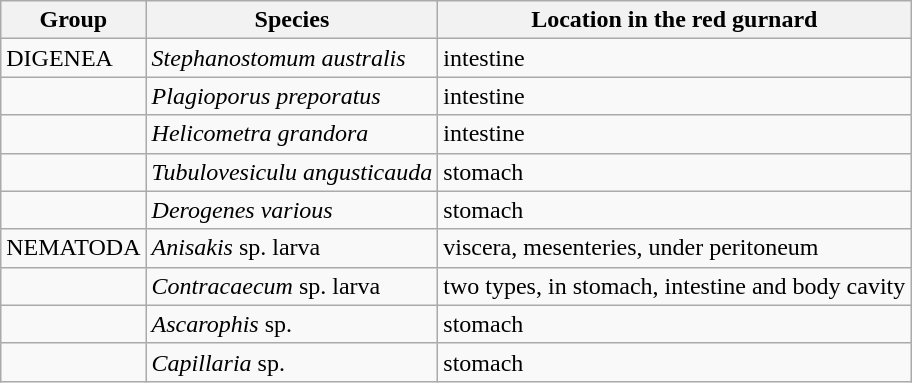<table class="wikitable">
<tr>
<th>Group</th>
<th>Species</th>
<th>Location in the red gurnard</th>
</tr>
<tr>
<td>DIGENEA</td>
<td><em>Stephanostomum australis</em></td>
<td>intestine</td>
</tr>
<tr>
<td></td>
<td><em>Plagioporus preporatus</em></td>
<td>intestine</td>
</tr>
<tr>
<td></td>
<td><em>Helicometra grandora</em></td>
<td>intestine</td>
</tr>
<tr>
<td></td>
<td><em>Tubulovesiculu angusticauda</em></td>
<td>stomach</td>
</tr>
<tr>
<td></td>
<td><em>Derogenes various</em></td>
<td>stomach</td>
</tr>
<tr>
<td>NEMATODA</td>
<td><em>Anisakis</em> sp. larva</td>
<td>viscera, mesenteries, under peritoneum</td>
</tr>
<tr>
<td></td>
<td><em>Contracaecum</em> sp. larva</td>
<td>two types, in stomach, intestine and body cavity</td>
</tr>
<tr>
<td></td>
<td><em>Ascarophis</em> sp.</td>
<td>stomach</td>
</tr>
<tr>
<td></td>
<td><em>Capillaria</em> sp.</td>
<td>stomach</td>
</tr>
</table>
